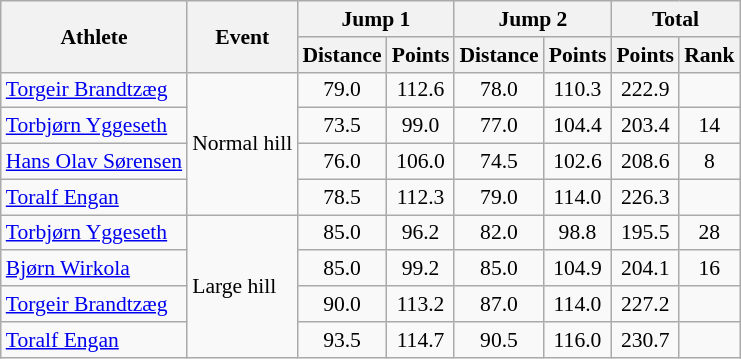<table class="wikitable" style="font-size:90%">
<tr>
<th rowspan="2">Athlete</th>
<th rowspan="2">Event</th>
<th colspan="2">Jump 1</th>
<th colspan="2">Jump 2</th>
<th colspan="2">Total</th>
</tr>
<tr>
<th>Distance</th>
<th>Points</th>
<th>Distance</th>
<th>Points</th>
<th>Points</th>
<th>Rank</th>
</tr>
<tr>
<td><a href='#'>Torgeir Brandtzæg</a></td>
<td rowspan="4">Normal hill</td>
<td align="center">79.0</td>
<td align="center">112.6</td>
<td align="center">78.0</td>
<td align="center">110.3</td>
<td align="center">222.9</td>
<td align="center"></td>
</tr>
<tr>
<td><a href='#'>Torbjørn Yggeseth</a></td>
<td align="center">73.5</td>
<td align="center">99.0</td>
<td align="center">77.0</td>
<td align="center">104.4</td>
<td align="center">203.4</td>
<td align="center">14</td>
</tr>
<tr>
<td><a href='#'>Hans Olav Sørensen</a></td>
<td align="center">76.0</td>
<td align="center">106.0</td>
<td align="center">74.5</td>
<td align="center">102.6</td>
<td align="center">208.6</td>
<td align="center">8</td>
</tr>
<tr>
<td><a href='#'>Toralf Engan</a></td>
<td align="center">78.5</td>
<td align="center">112.3</td>
<td align="center">79.0</td>
<td align="center">114.0</td>
<td align="center">226.3</td>
<td align="center"></td>
</tr>
<tr>
<td><a href='#'>Torbjørn Yggeseth</a></td>
<td rowspan="4">Large hill</td>
<td align="center">85.0</td>
<td align="center">96.2</td>
<td align="center">82.0</td>
<td align="center">98.8</td>
<td align="center">195.5</td>
<td align="center">28</td>
</tr>
<tr>
<td><a href='#'>Bjørn Wirkola</a></td>
<td align="center">85.0</td>
<td align="center">99.2</td>
<td align="center">85.0</td>
<td align="center">104.9</td>
<td align="center">204.1</td>
<td align="center">16</td>
</tr>
<tr>
<td><a href='#'>Torgeir Brandtzæg</a></td>
<td align="center">90.0</td>
<td align="center">113.2</td>
<td align="center">87.0</td>
<td align="center">114.0</td>
<td align="center">227.2</td>
<td align="center"></td>
</tr>
<tr>
<td><a href='#'>Toralf Engan</a></td>
<td align="center">93.5</td>
<td align="center">114.7</td>
<td align="center">90.5</td>
<td align="center">116.0</td>
<td align="center">230.7</td>
<td align="center"></td>
</tr>
</table>
